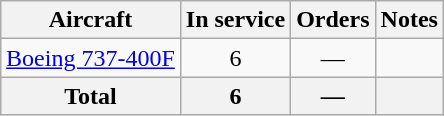<table class="wikitable" style="margin:0.5em auto; text-align:center">
<tr>
<th>Aircraft</th>
<th>In service</th>
<th>Orders</th>
<th>Notes</th>
</tr>
<tr>
<td><a href='#'>Boeing 737-400F</a></td>
<td align="center">6</td>
<td align="center">—</td>
<td></td>
</tr>
<tr>
<th>Total</th>
<th>6</th>
<th>—</th>
<th></th>
</tr>
</table>
